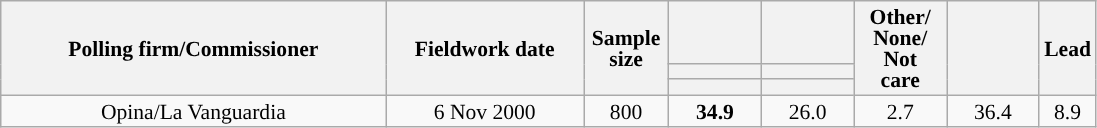<table class="wikitable collapsible collapsed" style="text-align:center; font-size:90%; line-height:14px;">
<tr style="height:42px;">
<th style="width:250px;" rowspan="3">Polling firm/Commissioner</th>
<th style="width:125px;" rowspan="3">Fieldwork date</th>
<th style="width:50px;" rowspan="3">Sample size</th>
<th style="width:55px;"></th>
<th style="width:55px;"></th>
<th style="width:55px;" rowspan="3">Other/<br>None/<br>Not<br>care</th>
<th style="width:55px;" rowspan="3"></th>
<th style="width:30px;" rowspan="3">Lead</th>
</tr>
<tr>
<th style="color:inherit;background:"></th>
<th style="color:inherit;background:"></th>
</tr>
<tr>
<th></th>
<th></th>
</tr>
<tr>
<td>Opina/La Vanguardia</td>
<td>6 Nov 2000</td>
<td>800</td>
<td><strong>34.9</strong></td>
<td>26.0</td>
<td>2.7</td>
<td>36.4</td>
<td style="background:">8.9</td>
</tr>
</table>
